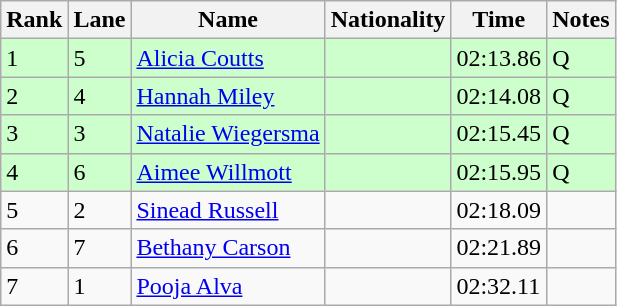<table class="wikitable">
<tr>
<th>Rank</th>
<th>Lane</th>
<th>Name</th>
<th>Nationality</th>
<th>Time</th>
<th>Notes</th>
</tr>
<tr bgcolor=ccffcc>
<td>1</td>
<td>5</td>
<td><a href='#'>Alicia Coutts</a></td>
<td></td>
<td>02:13.86</td>
<td>Q</td>
</tr>
<tr bgcolor=ccffcc>
<td>2</td>
<td>4</td>
<td><a href='#'>Hannah Miley</a></td>
<td></td>
<td>02:14.08</td>
<td>Q</td>
</tr>
<tr bgcolor=ccffcc>
<td>3</td>
<td>3</td>
<td><a href='#'>Natalie Wiegersma</a></td>
<td></td>
<td>02:15.45</td>
<td>Q</td>
</tr>
<tr bgcolor=ccffcc>
<td>4</td>
<td>6</td>
<td><a href='#'>Aimee Willmott</a></td>
<td></td>
<td>02:15.95</td>
<td>Q</td>
</tr>
<tr>
<td>5</td>
<td>2</td>
<td><a href='#'>Sinead Russell</a></td>
<td></td>
<td>02:18.09</td>
<td></td>
</tr>
<tr>
<td>6</td>
<td>7</td>
<td><a href='#'>Bethany Carson</a></td>
<td></td>
<td>02:21.89</td>
<td></td>
</tr>
<tr>
<td>7</td>
<td>1</td>
<td><a href='#'>Pooja Alva</a></td>
<td></td>
<td>02:32.11</td>
<td></td>
</tr>
</table>
